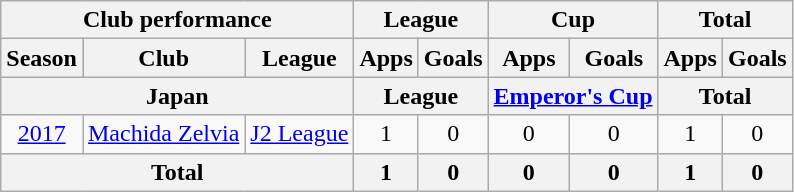<table class="wikitable" style="text-align:center;">
<tr>
<th colspan=3>Club performance</th>
<th colspan=2>League</th>
<th colspan=2>Cup</th>
<th colspan=2>Total</th>
</tr>
<tr>
<th>Season</th>
<th>Club</th>
<th>League</th>
<th>Apps</th>
<th>Goals</th>
<th>Apps</th>
<th>Goals</th>
<th>Apps</th>
<th>Goals</th>
</tr>
<tr>
<th colspan=3>Japan</th>
<th colspan=2>League</th>
<th colspan=2><a href='#'>Emperor's Cup</a></th>
<th colspan=2>Total</th>
</tr>
<tr>
<td><a href='#'>2017</a></td>
<td rowspan="1"><a href='#'>Machida Zelvia</a></td>
<td rowspan="1"><a href='#'>J2 League</a></td>
<td>1</td>
<td>0</td>
<td>0</td>
<td>0</td>
<td>1</td>
<td>0</td>
</tr>
<tr>
<th colspan=3>Total</th>
<th>1</th>
<th>0</th>
<th>0</th>
<th>0</th>
<th>1</th>
<th>0</th>
</tr>
</table>
